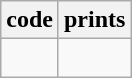<table class="wikitable">
<tr>
<th>code</th>
<th>prints</th>
</tr>
<tr>
<td><br></td>
<td><br></td>
</tr>
</table>
